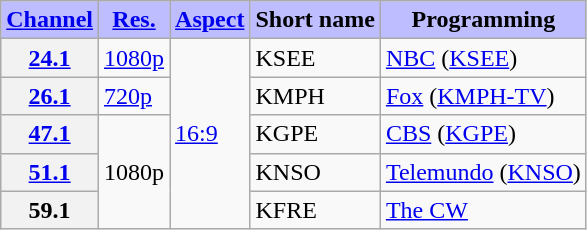<table class="wikitable">
<tr>
<th style="background-color: #bdbdff" scope = "col"><a href='#'>Channel</a></th>
<th style="background-color: #bdbdff" scope = "col"><a href='#'>Res.</a></th>
<th style="background-color: #bdbdff" scope = "col"><a href='#'>Aspect</a></th>
<th style="background-color: #bdbdff" scope = "col">Short name</th>
<th style="background-color: #bdbdff" scope = "col">Programming</th>
</tr>
<tr>
<th scope = "row"><a href='#'>24.1</a></th>
<td><a href='#'>1080p</a></td>
<td rowspan=5><a href='#'>16:9</a></td>
<td>KSEE</td>
<td><a href='#'>NBC</a> (<a href='#'>KSEE</a>)</td>
</tr>
<tr>
<th scope = "row"><a href='#'>26.1</a></th>
<td><a href='#'>720p</a></td>
<td>KMPH</td>
<td><a href='#'>Fox</a> (<a href='#'>KMPH-TV</a>)</td>
</tr>
<tr>
<th scope = "row"><a href='#'>47.1</a></th>
<td rowspan=3>1080p</td>
<td>KGPE</td>
<td><a href='#'>CBS</a> (<a href='#'>KGPE</a>)</td>
</tr>
<tr>
<th scope = "row"><a href='#'>51.1</a></th>
<td>KNSO</td>
<td><a href='#'>Telemundo</a> (<a href='#'>KNSO</a>)</td>
</tr>
<tr>
<th scope = "row">59.1</th>
<td>KFRE</td>
<td><a href='#'>The CW</a></td>
</tr>
</table>
